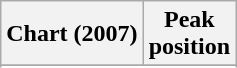<table class="wikitable sortable plainrowheaders" style="text-align:center">
<tr>
<th scope="col">Chart (2007)</th>
<th scope="col">Peak<br> position</th>
</tr>
<tr>
</tr>
<tr>
</tr>
<tr>
</tr>
<tr>
</tr>
</table>
